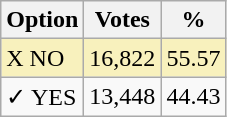<table class="wikitable">
<tr>
<th>Option</th>
<th>Votes</th>
<th>%</th>
</tr>
<tr>
<td style=background:#f8f1bd>X NO</td>
<td style=background:#f8f1bd>16,822</td>
<td style=background:#f8f1bd>55.57</td>
</tr>
<tr>
<td>✓ YES</td>
<td>13,448</td>
<td>44.43</td>
</tr>
</table>
